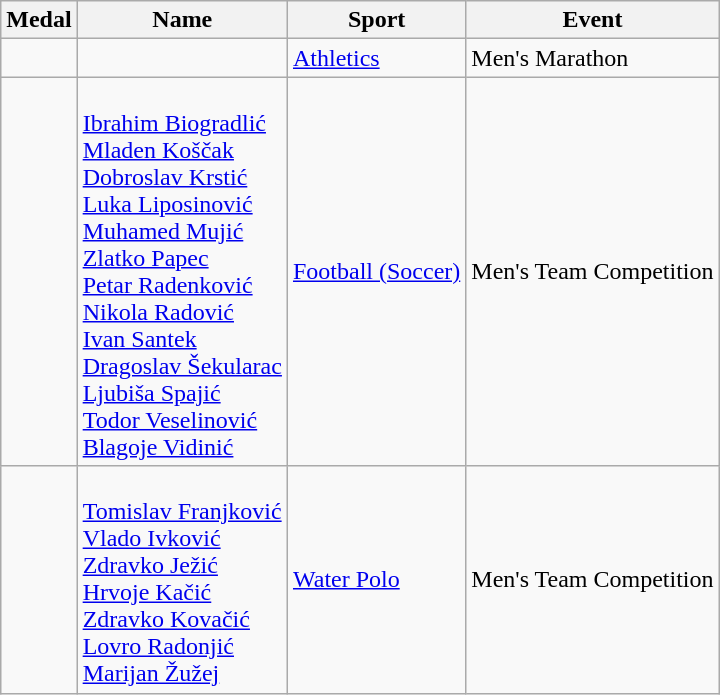<table class="wikitable sortable">
<tr>
<th>Medal</th>
<th>Name</th>
<th>Sport</th>
<th>Event</th>
</tr>
<tr>
<td></td>
<td></td>
<td><a href='#'>Athletics</a></td>
<td>Men's Marathon</td>
</tr>
<tr>
<td></td>
<td> <br><a href='#'>Ibrahim Biogradlić</a> <br><a href='#'>Mladen Koščak</a> <br><a href='#'>Dobroslav Krstić</a> <br><a href='#'>Luka Liposinović</a> <br><a href='#'>Muhamed Mujić</a> <br><a href='#'>Zlatko Papec</a> <br><a href='#'>Petar Radenković</a> <br><a href='#'>Nikola Radović</a> <br><a href='#'>Ivan Santek</a> <br><a href='#'>Dragoslav Šekularac</a> <br><a href='#'>Ljubiša Spajić</a> <br><a href='#'>Todor Veselinović</a> <br><a href='#'>Blagoje Vidinić</a></td>
<td><a href='#'>Football (Soccer)</a></td>
<td>Men's Team Competition</td>
</tr>
<tr>
<td></td>
<td> <br><a href='#'>Tomislav Franjković</a> <br><a href='#'>Vlado Ivković</a> <br><a href='#'>Zdravko Ježić</a> <br><a href='#'>Hrvoje Kačić</a> <br><a href='#'>Zdravko Kovačić</a> <br><a href='#'>Lovro Radonjić</a> <br><a href='#'>Marijan Žužej</a></td>
<td><a href='#'>Water Polo</a></td>
<td>Men's Team Competition</td>
</tr>
</table>
